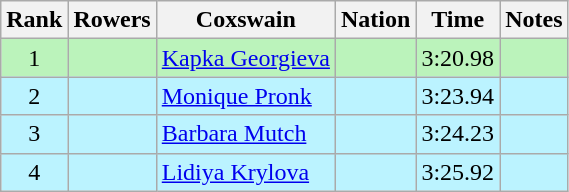<table class="wikitable sortable" style="text-align:center">
<tr>
<th>Rank</th>
<th>Rowers</th>
<th>Coxswain</th>
<th>Nation</th>
<th>Time</th>
<th>Notes</th>
</tr>
<tr bgcolor=bbf3bb>
<td>1</td>
<td align=left data-sort-value="Gyurova, Ginka"></td>
<td align=left data-sort-value="Georgieva, Kapka"><a href='#'>Kapka Georgieva</a></td>
<td align=left></td>
<td>3:20.98</td>
<td></td>
</tr>
<tr bgcolor=bbf3ff>
<td>2</td>
<td align=left data-sort-value="Borrias, Hette"></td>
<td align=left data-sort-value="Pronk, Monique"><a href='#'>Monique Pronk</a></td>
<td align=left></td>
<td>3:23.94</td>
<td></td>
</tr>
<tr bgcolor=bbf3ff>
<td>3</td>
<td align=left data-sort-value="Draeger, Monika"></td>
<td align=left data-sort-value="Mutch, Barbara"><a href='#'>Barbara Mutch</a></td>
<td align=left></td>
<td>3:24.23</td>
<td></td>
</tr>
<tr bgcolor=bbf3ff>
<td>4</td>
<td align=left data-sort-value="Krokhina, Lyudmila"></td>
<td align=left data-sort-value="Krylova, Lidiya"><a href='#'>Lidiya Krylova</a></td>
<td align=left></td>
<td>3:25.92</td>
<td></td>
</tr>
</table>
